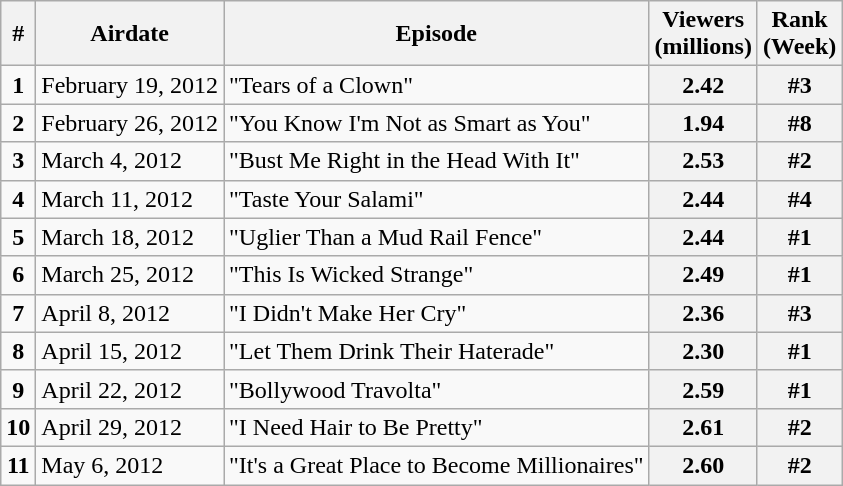<table class="wikitable">
<tr>
<th>#</th>
<th>Airdate</th>
<th>Episode</th>
<th>Viewers<br>(millions)</th>
<th>Rank<br>(Week)</th>
</tr>
<tr>
<td style="text-align:center"><strong>1</strong></td>
<td>February 19, 2012</td>
<td>"Tears of a Clown"</td>
<th>2.42</th>
<th>#3</th>
</tr>
<tr>
<td style="text-align:center"><strong>2</strong></td>
<td>February 26, 2012</td>
<td>"You Know I'm Not as Smart as You"</td>
<th>1.94</th>
<th>#8</th>
</tr>
<tr>
<td style="text-align:center"><strong>3</strong></td>
<td>March 4, 2012</td>
<td>"Bust Me Right in the Head With It"</td>
<th>2.53</th>
<th>#2</th>
</tr>
<tr>
<td style="text-align:center"><strong>4</strong></td>
<td>March 11, 2012</td>
<td>"Taste Your Salami"</td>
<th>2.44</th>
<th>#4</th>
</tr>
<tr>
<td style="text-align:center"><strong>5</strong></td>
<td>March 18, 2012</td>
<td>"Uglier Than a Mud Rail Fence"</td>
<th>2.44</th>
<th>#1</th>
</tr>
<tr>
<td style="text-align:center"><strong>6</strong></td>
<td>March 25, 2012</td>
<td>"This Is Wicked Strange"</td>
<th>2.49</th>
<th>#1</th>
</tr>
<tr>
<td style="text-align:center"><strong>7</strong></td>
<td>April 8, 2012</td>
<td>"I Didn't Make Her Cry"</td>
<th>2.36</th>
<th>#3</th>
</tr>
<tr>
<td style="text-align:center"><strong>8</strong></td>
<td>April 15, 2012</td>
<td>"Let Them Drink Their Haterade"</td>
<th>2.30</th>
<th>#1</th>
</tr>
<tr>
<td style="text-align:center"><strong>9</strong></td>
<td>April 22, 2012</td>
<td>"Bollywood Travolta"</td>
<th>2.59</th>
<th>#1</th>
</tr>
<tr>
<td style="text-align:center"><strong>10</strong></td>
<td>April 29, 2012</td>
<td>"I Need Hair to Be Pretty"</td>
<th>2.61</th>
<th>#2</th>
</tr>
<tr>
<td style="text-align:center"><strong>11</strong></td>
<td>May 6, 2012</td>
<td>"It's a Great Place to Become Millionaires"</td>
<th>2.60</th>
<th>#2</th>
</tr>
</table>
